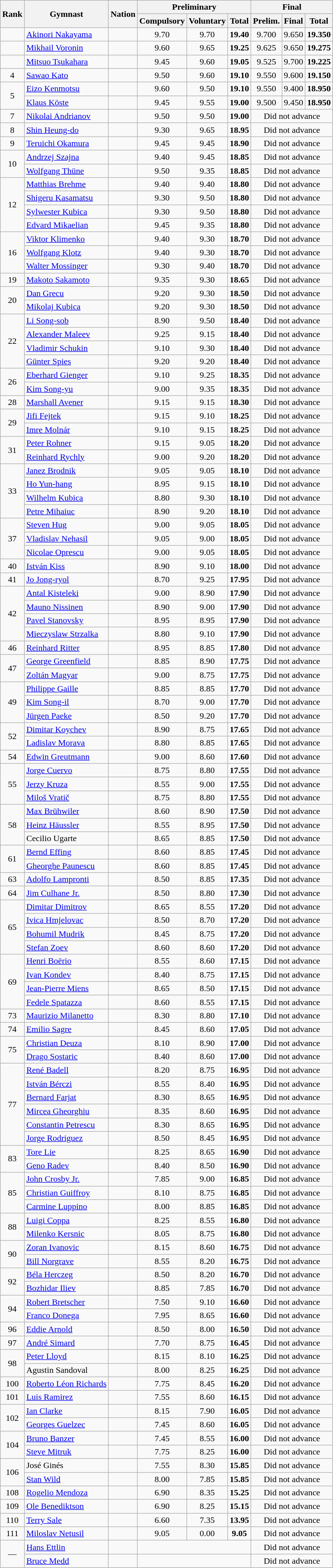<table class="wikitable sortable" style="text-align:center">
<tr>
<th rowspan=2>Rank</th>
<th rowspan=2>Gymnast</th>
<th rowspan=2>Nation</th>
<th colspan=3>Preliminary</th>
<th colspan=3>Final</th>
</tr>
<tr>
<th>Compulsory</th>
<th>Voluntary</th>
<th>Total</th>
<th> Prelim.</th>
<th>Final</th>
<th>Total</th>
</tr>
<tr>
<td></td>
<td align=left data-sort-value=Nakayama><a href='#'>Akinori Nakayama</a></td>
<td align=left></td>
<td>9.70</td>
<td>9.70</td>
<td><strong>19.40</strong></td>
<td>9.700</td>
<td>9.650</td>
<td><strong>19.350</strong></td>
</tr>
<tr>
<td></td>
<td align=left data-sort-value=Voronin><a href='#'>Mikhail Voronin</a></td>
<td align=left></td>
<td>9.60</td>
<td>9.65</td>
<td><strong>19.25</strong></td>
<td>9.625</td>
<td>9.650</td>
<td><strong>19.275</strong></td>
</tr>
<tr>
<td></td>
<td align=left data-sort-value=Tsukahara><a href='#'>Mitsuo Tsukahara</a></td>
<td align=left></td>
<td>9.45</td>
<td>9.60</td>
<td><strong>19.05</strong></td>
<td>9.525</td>
<td>9.700</td>
<td><strong>19.225</strong></td>
</tr>
<tr>
<td>4</td>
<td align=left data-sort-value=Kato><a href='#'>Sawao Kato</a></td>
<td align=left></td>
<td>9.50</td>
<td>9.60</td>
<td><strong>19.10</strong></td>
<td>9.550</td>
<td>9.600</td>
<td><strong>19.150</strong></td>
</tr>
<tr>
<td rowspan=2>5</td>
<td align=left data-sort-value=Kenmotsu><a href='#'>Eizo Kenmotsu</a></td>
<td align=left></td>
<td>9.60</td>
<td>9.50</td>
<td><strong>19.10</strong></td>
<td>9.550</td>
<td>9.400</td>
<td><strong>18.950</strong></td>
</tr>
<tr>
<td align=left data-sort-value=Köste><a href='#'>Klaus Köste</a></td>
<td align=left></td>
<td>9.45</td>
<td>9.55</td>
<td><strong>19.00</strong></td>
<td>9.500</td>
<td>9.450</td>
<td><strong>18.950</strong></td>
</tr>
<tr>
<td>7</td>
<td align=left data-sort-value=Andrianov><a href='#'>Nikolai Andrianov</a></td>
<td align=left></td>
<td>9.50</td>
<td>9.50</td>
<td><strong>19.00</strong></td>
<td colspan=3 data-sort-value=0.000>Did not advance</td>
</tr>
<tr>
<td>8</td>
<td align=left data-sort-value=Shin><a href='#'>Shin Heung-do</a></td>
<td align=left></td>
<td>9.30</td>
<td>9.65</td>
<td><strong>18.95</strong></td>
<td colspan=3 data-sort-value=0.000>Did not advance</td>
</tr>
<tr>
<td>9</td>
<td align=left data-sort-value=Okamura><a href='#'>Teruichi Okamura</a></td>
<td align=left></td>
<td>9.45</td>
<td>9.45</td>
<td><strong>18.90</strong></td>
<td colspan=3 data-sort-value=0.000>Did not advance</td>
</tr>
<tr>
<td rowspan=2>10</td>
<td align=left data-sort-value=Szajna><a href='#'>Andrzej Szajna</a></td>
<td align=left></td>
<td>9.40</td>
<td>9.45</td>
<td><strong>18.85</strong></td>
<td colspan=3 data-sort-value=0.000>Did not advance</td>
</tr>
<tr>
<td align=left data-sort-value=Thüne><a href='#'>Wolfgang Thüne</a></td>
<td align=left></td>
<td>9.50</td>
<td>9.35</td>
<td><strong>18.85</strong></td>
<td colspan=3 data-sort-value=0.000>Did not advance</td>
</tr>
<tr>
<td rowspan=4>12</td>
<td align=left data-sort-value=Brehme><a href='#'>Matthias Brehme</a></td>
<td align=left></td>
<td>9.40</td>
<td>9.40</td>
<td><strong>18.80</strong></td>
<td colspan=3 data-sort-value=0.000>Did not advance</td>
</tr>
<tr>
<td align=left data-sort-value=Kasamatsu><a href='#'>Shigeru Kasamatsu</a></td>
<td align=left></td>
<td>9.30</td>
<td>9.50</td>
<td><strong>18.80</strong></td>
<td colspan=3 data-sort-value=0.000>Did not advance</td>
</tr>
<tr>
<td align=left data-sort-value=Kubica><a href='#'>Sylwester Kubica</a></td>
<td align=left></td>
<td>9.30</td>
<td>9.50</td>
<td><strong>18.80</strong></td>
<td colspan=3 data-sort-value=0.000>Did not advance</td>
</tr>
<tr>
<td align=left data-sort-value=Mikaelian><a href='#'>Edvard Mikaelian</a></td>
<td align=left></td>
<td>9.45</td>
<td>9.35</td>
<td><strong>18.80</strong></td>
<td colspan=3 data-sort-value=0.000>Did not advance</td>
</tr>
<tr>
<td rowspan=3>16</td>
<td align=left data-sort-value=Klimenko><a href='#'>Viktor Klimenko</a></td>
<td align=left></td>
<td>9.40</td>
<td>9.30</td>
<td><strong>18.70</strong></td>
<td colspan=3 data-sort-value=0.000>Did not advance</td>
</tr>
<tr>
<td align=left data-sort-value=Klotz><a href='#'>Wolfgang Klotz</a></td>
<td align=left></td>
<td>9.40</td>
<td>9.30</td>
<td><strong>18.70</strong></td>
<td colspan=3 data-sort-value=0.000>Did not advance</td>
</tr>
<tr>
<td align=left data-sort-value=Mossinger><a href='#'>Walter Mossinger</a></td>
<td align=left></td>
<td>9.30</td>
<td>9.40</td>
<td><strong>18.70</strong></td>
<td colspan=3 data-sort-value=0.000>Did not advance</td>
</tr>
<tr>
<td>19</td>
<td align=left data-sort-value=Sakamoto><a href='#'>Makoto Sakamoto</a></td>
<td align=left></td>
<td>9.35</td>
<td>9.30</td>
<td><strong>18.65</strong></td>
<td colspan=3 data-sort-value=0.000>Did not advance</td>
</tr>
<tr>
<td rowspan=2>20</td>
<td align=left data-sort-value=Grecu><a href='#'>Dan Grecu</a></td>
<td align=left></td>
<td>9.20</td>
<td>9.30</td>
<td><strong>18.50</strong></td>
<td colspan=3 data-sort-value=0.000>Did not advance</td>
</tr>
<tr>
<td align=left data-sort-value=Kubica><a href='#'>Mikolaj Kubica</a></td>
<td align=left></td>
<td>9.20</td>
<td>9.30</td>
<td><strong>18.50</strong></td>
<td colspan=3 data-sort-value=0.000>Did not advance</td>
</tr>
<tr>
<td rowspan=4>22</td>
<td align=left data-sort-value=Li><a href='#'>Li Song-sob</a></td>
<td align=left></td>
<td>8.90</td>
<td>9.50</td>
<td><strong>18.40</strong></td>
<td colspan=3 data-sort-value=0.000>Did not advance</td>
</tr>
<tr>
<td align=left data-sort-value=Maleev><a href='#'>Alexander Maleev</a></td>
<td align=left></td>
<td>9.25</td>
<td>9.15</td>
<td><strong>18.40</strong></td>
<td colspan=3 data-sort-value=0.000>Did not advance</td>
</tr>
<tr>
<td align=left data-sort-value=Schukin><a href='#'>Vladimir Schukin</a></td>
<td align=left></td>
<td>9.10</td>
<td>9.30</td>
<td><strong>18.40</strong></td>
<td colspan=3 data-sort-value=0.000>Did not advance</td>
</tr>
<tr>
<td align=left data-sort-value=Spies><a href='#'>Günter Spies</a></td>
<td align=left></td>
<td>9.20</td>
<td>9.20</td>
<td><strong>18.40</strong></td>
<td colspan=3 data-sort-value=0.000>Did not advance</td>
</tr>
<tr>
<td rowspan=2>26</td>
<td align=left data-sort-value=Gienger><a href='#'>Eberhard Gienger</a></td>
<td align=left></td>
<td>9.10</td>
<td>9.25</td>
<td><strong>18.35</strong></td>
<td colspan=3 data-sort-value=0.000>Did not advance</td>
</tr>
<tr>
<td align=left data-sort-value=Kim><a href='#'>Kim Song-yu</a></td>
<td align=left></td>
<td>9.00</td>
<td>9.35</td>
<td><strong>18.35</strong></td>
<td colspan=3 data-sort-value=0.000>Did not advance</td>
</tr>
<tr>
<td>28</td>
<td align=left data-sort-value=Avener><a href='#'>Marshall Avener</a></td>
<td align=left></td>
<td>9.15</td>
<td>9.15</td>
<td><strong>18.30</strong></td>
<td colspan=3 data-sort-value=0.000>Did not advance</td>
</tr>
<tr>
<td rowspan=2>29</td>
<td align=left data-sort-value=Fejtek><a href='#'>Jifi Fejtek</a></td>
<td align=left></td>
<td>9.15</td>
<td>9.10</td>
<td><strong>18.25</strong></td>
<td colspan=3 data-sort-value=0.000>Did not advance</td>
</tr>
<tr>
<td align=left data-sort-value=Molnár><a href='#'>Imre Molnár</a></td>
<td align=left></td>
<td>9.10</td>
<td>9.15</td>
<td><strong>18.25</strong></td>
<td colspan=3 data-sort-value=0.000>Did not advance</td>
</tr>
<tr>
<td rowspan=2>31</td>
<td align=left data-sort-value=Rohner><a href='#'>Peter Rohner</a></td>
<td align=left></td>
<td>9.15</td>
<td>9.05</td>
<td><strong>18.20</strong></td>
<td colspan=3 data-sort-value=0.000>Did not advance</td>
</tr>
<tr>
<td align=left data-sort-value=Rychly><a href='#'>Reinhard Rychly</a></td>
<td align=left></td>
<td>9.00</td>
<td>9.20</td>
<td><strong>18.20</strong></td>
<td colspan=3 data-sort-value=0.000>Did not advance</td>
</tr>
<tr>
<td rowspan=4>33</td>
<td align=left data-sort-value=Brodnik><a href='#'>Janez Brodnik</a></td>
<td align=left></td>
<td>9.05</td>
<td>9.05</td>
<td><strong>18.10</strong></td>
<td colspan=3 data-sort-value=0.000>Did not advance</td>
</tr>
<tr>
<td align=left data-sort-value=Ho><a href='#'>Ho Yun-hang</a></td>
<td align=left></td>
<td>8.95</td>
<td>9.15</td>
<td><strong>18.10</strong></td>
<td colspan=3 data-sort-value=0.000>Did not advance</td>
</tr>
<tr>
<td align=left data-sort-value=Kubica><a href='#'>Wilhelm Kubica</a></td>
<td align=left></td>
<td>8.80</td>
<td>9.30</td>
<td><strong>18.10</strong></td>
<td colspan=3 data-sort-value=0.000>Did not advance</td>
</tr>
<tr>
<td align=left data-sort-value=Mihaiuc><a href='#'>Petre Mihaiuc</a></td>
<td align=left></td>
<td>8.90</td>
<td>9.20</td>
<td><strong>18.10</strong></td>
<td colspan=3 data-sort-value=0.000>Did not advance</td>
</tr>
<tr>
<td rowspan=3>37</td>
<td align=left data-sort-value=Hug><a href='#'>Steven Hug</a></td>
<td align=left></td>
<td>9.00</td>
<td>9.05</td>
<td><strong>18.05</strong></td>
<td colspan=3 data-sort-value=0.000>Did not advance</td>
</tr>
<tr>
<td align=left data-sort-value=Nehasil><a href='#'>Vladislav Nehasil</a></td>
<td align=left></td>
<td>9.05</td>
<td>9.00</td>
<td><strong>18.05</strong></td>
<td colspan=3 data-sort-value=0.000>Did not advance</td>
</tr>
<tr>
<td align=left data-sort-value=Oprescu><a href='#'>Nicolae Oprescu</a></td>
<td align=left></td>
<td>9.00</td>
<td>9.05</td>
<td><strong>18.05</strong></td>
<td colspan=3 data-sort-value=0.000>Did not advance</td>
</tr>
<tr>
<td>40</td>
<td align=left data-sort-value=Kiss><a href='#'>István Kiss</a></td>
<td align=left></td>
<td>8.90</td>
<td>9.10</td>
<td><strong>18.00</strong></td>
<td colspan=3 data-sort-value=0.000>Did not advance</td>
</tr>
<tr>
<td>41</td>
<td align=left data-sort-value=Jo><a href='#'>Jo Jong-ryol</a></td>
<td align=left></td>
<td>8.70</td>
<td>9.25</td>
<td><strong>17.95</strong></td>
<td colspan=3 data-sort-value=0.000>Did not advance</td>
</tr>
<tr>
<td rowspan=4>42</td>
<td align=left data-sort-value=Kisteleki><a href='#'>Antal Kisteleki</a></td>
<td align=left></td>
<td>9.00</td>
<td>8.90</td>
<td><strong>17.90</strong></td>
<td colspan=3 data-sort-value=0.000>Did not advance</td>
</tr>
<tr>
<td align=left data-sort-value=Nissinen><a href='#'>Mauno Nissinen</a></td>
<td align=left></td>
<td>8.90</td>
<td>9.00</td>
<td><strong>17.90</strong></td>
<td colspan=3 data-sort-value=0.000>Did not advance</td>
</tr>
<tr>
<td align=left data-sort-value=Stanovsky><a href='#'>Pavel Stanovsky</a></td>
<td align=left></td>
<td>8.95</td>
<td>8.95</td>
<td><strong>17.90</strong></td>
<td colspan=3 data-sort-value=0.000>Did not advance</td>
</tr>
<tr>
<td align=left data-sort-value=Strzalka><a href='#'>Mieczyslaw Strzalka</a></td>
<td align=left></td>
<td>8.80</td>
<td>9.10</td>
<td><strong>17.90</strong></td>
<td colspan=3 data-sort-value=0.000>Did not advance</td>
</tr>
<tr>
<td>46</td>
<td align=left data-sort-value=Ritter><a href='#'>Reinhard Ritter</a></td>
<td align=left></td>
<td>8.95</td>
<td>8.85</td>
<td><strong>17.80</strong></td>
<td colspan=3 data-sort-value=0.000>Did not advance</td>
</tr>
<tr>
<td rowspan=2>47</td>
<td align=left data-sort-value=Greenfield><a href='#'>George Greenfield</a></td>
<td align=left></td>
<td>8.85</td>
<td>8.90</td>
<td><strong>17.75</strong></td>
<td colspan=3 data-sort-value=0.000>Did not advance</td>
</tr>
<tr>
<td align=left data-sort-value=Magyar><a href='#'>Zoltán Magyar</a></td>
<td align=left></td>
<td>9.00</td>
<td>8.75</td>
<td><strong>17.75</strong></td>
<td colspan=3 data-sort-value=0.000>Did not advance</td>
</tr>
<tr>
<td rowspan=3>49</td>
<td align=left data-sort-value=Gaille><a href='#'>Philippe Gaille</a></td>
<td align=left></td>
<td>8.85</td>
<td>8.85</td>
<td><strong>17.70</strong></td>
<td colspan=3 data-sort-value=0.000>Did not advance</td>
</tr>
<tr>
<td align=left data-sort-value=Kim><a href='#'>Kim Song-il</a></td>
<td align=left></td>
<td>8.70</td>
<td>9.00</td>
<td><strong>17.70</strong></td>
<td colspan=3 data-sort-value=0.000>Did not advance</td>
</tr>
<tr>
<td align=left data-sort-value=Paeke><a href='#'>Jürgen Paeke</a></td>
<td align=left></td>
<td>8.50</td>
<td>9.20</td>
<td><strong>17.70</strong></td>
<td colspan=3 data-sort-value=0.000>Did not advance</td>
</tr>
<tr>
<td rowspan=2>52</td>
<td align=left data-sort-value=Koychev><a href='#'>Dimitar Koychev</a></td>
<td align=left></td>
<td>8.90</td>
<td>8.75</td>
<td><strong>17.65</strong></td>
<td colspan=3 data-sort-value=0.000>Did not advance</td>
</tr>
<tr>
<td align=left data-sort-value=Morava><a href='#'>Ladislav Morava</a></td>
<td align=left></td>
<td>8.80</td>
<td>8.85</td>
<td><strong>17.65</strong></td>
<td colspan=3 data-sort-value=0.000>Did not advance</td>
</tr>
<tr>
<td>54</td>
<td align=left data-sort-value=Greutmann><a href='#'>Edwin Greutmann</a></td>
<td align=left></td>
<td>9.00</td>
<td>8.60</td>
<td><strong>17.60</strong></td>
<td colspan=3 data-sort-value=0.000>Did not advance</td>
</tr>
<tr>
<td rowspan=3>55</td>
<td align=left data-sort-value=Cuervo><a href='#'>Jorge Cuervo</a></td>
<td align=left></td>
<td>8.75</td>
<td>8.80</td>
<td><strong>17.55</strong></td>
<td colspan=3 data-sort-value=0.000>Did not advance</td>
</tr>
<tr>
<td align=left data-sort-value=Kruza><a href='#'>Jerzy Kruza</a></td>
<td align=left></td>
<td>8.55</td>
<td>9.00</td>
<td><strong>17.55</strong></td>
<td colspan=3 data-sort-value=0.000>Did not advance</td>
</tr>
<tr>
<td align=left data-sort-value=Vratič><a href='#'>Miloš Vratič</a></td>
<td align=left></td>
<td>8.75</td>
<td>8.80</td>
<td><strong>17.55</strong></td>
<td colspan=3 data-sort-value=0.000>Did not advance</td>
</tr>
<tr>
<td rowspan=3>58</td>
<td align=left data-sort-value=Brühwiler><a href='#'>Max Brühwiler</a></td>
<td align=left></td>
<td>8.60</td>
<td>8.90</td>
<td><strong>17.50</strong></td>
<td colspan=3 data-sort-value=0.000>Did not advance</td>
</tr>
<tr>
<td align=left data-sort-value=Häussler><a href='#'>Heinz Häussler</a></td>
<td align=left></td>
<td>8.55</td>
<td>8.95</td>
<td><strong>17.50</strong></td>
<td colspan=3 data-sort-value=0.000>Did not advance</td>
</tr>
<tr>
<td align=left data-sort-value=Ugarte>Cecilio Ugarte</td>
<td align=left></td>
<td>8.65</td>
<td>8.85</td>
<td><strong>17.50</strong></td>
<td colspan=3 data-sort-value=0.000>Did not advance</td>
</tr>
<tr>
<td rowspan=2>61</td>
<td align=left data-sort-value=Effing><a href='#'>Bernd Effing</a></td>
<td align=left></td>
<td>8.60</td>
<td>8.85</td>
<td><strong>17.45</strong></td>
<td colspan=3 data-sort-value=0.000>Did not advance</td>
</tr>
<tr>
<td align=left data-sort-value=Paunescu><a href='#'>Gheorghe Paunescu</a></td>
<td align=left></td>
<td>8.60</td>
<td>8.85</td>
<td><strong>17.45</strong></td>
<td colspan=3 data-sort-value=0.000>Did not advance</td>
</tr>
<tr>
<td>63</td>
<td align=left data-sort-value=Lampronti><a href='#'>Adolfo Lampronti</a></td>
<td align=left></td>
<td>8.50</td>
<td>8.85</td>
<td><strong>17.35</strong></td>
<td colspan=3 data-sort-value=0.000>Did not advance</td>
</tr>
<tr>
<td>64</td>
<td align=left data-sort-value=Culhane Jr.><a href='#'>Jim Culhane Jr.</a></td>
<td align=left></td>
<td>8.50</td>
<td>8.80</td>
<td><strong>17.30</strong></td>
<td colspan=3 data-sort-value=0.000>Did not advance</td>
</tr>
<tr>
<td rowspan=4>65</td>
<td align=left data-sort-value=Dimitrov><a href='#'>Dimitar Dimitrov</a></td>
<td align=left></td>
<td>8.65</td>
<td>8.55</td>
<td><strong>17.20</strong></td>
<td colspan=3 data-sort-value=0.000>Did not advance</td>
</tr>
<tr>
<td align=left data-sort-value=Hmjelovac><a href='#'>Ivica Hmjelovac</a></td>
<td align=left></td>
<td>8.50</td>
<td>8.70</td>
<td><strong>17.20</strong></td>
<td colspan=3 data-sort-value=0.000>Did not advance</td>
</tr>
<tr>
<td align=left data-sort-value=Mudrik><a href='#'>Bohumil Mudrik</a></td>
<td align=left></td>
<td>8.45</td>
<td>8.75</td>
<td><strong>17.20</strong></td>
<td colspan=3 data-sort-value=0.000>Did not advance</td>
</tr>
<tr>
<td align=left data-sort-value=Zoev><a href='#'>Stefan Zoev</a></td>
<td align=left></td>
<td>8.60</td>
<td>8.60</td>
<td><strong>17.20</strong></td>
<td colspan=3 data-sort-value=0.000>Did not advance</td>
</tr>
<tr>
<td rowspan=4>69</td>
<td align=left data-sort-value=Boërio><a href='#'>Henri Boërio</a></td>
<td align=left></td>
<td>8.55</td>
<td>8.60</td>
<td><strong>17.15</strong></td>
<td colspan=3 data-sort-value=0.000>Did not advance</td>
</tr>
<tr>
<td align=left data-sort-value=Kondev><a href='#'>Ivan Kondev</a></td>
<td align=left></td>
<td>8.40</td>
<td>8.75</td>
<td><strong>17.15</strong></td>
<td colspan=3 data-sort-value=0.000>Did not advance</td>
</tr>
<tr>
<td align=left data-sort-value=Miens><a href='#'>Jean-Pierre Miens</a></td>
<td align=left></td>
<td>8.65</td>
<td>8.50</td>
<td><strong>17.15</strong></td>
<td colspan=3 data-sort-value=0.000>Did not advance</td>
</tr>
<tr>
<td align=left data-sort-value=Spatazza><a href='#'>Fedele Spatazza</a></td>
<td align=left></td>
<td>8.60</td>
<td>8.55</td>
<td><strong>17.15</strong></td>
<td colspan=3 data-sort-value=0.000>Did not advance</td>
</tr>
<tr>
<td>73</td>
<td align=left data-sort-value=Milanetto><a href='#'>Maurizio Milanetto</a></td>
<td align=left></td>
<td>8.30</td>
<td>8.80</td>
<td><strong>17.10</strong></td>
<td colspan=3 data-sort-value=0.000>Did not advance</td>
</tr>
<tr>
<td>74</td>
<td align=left data-sort-value=Sagre><a href='#'>Emilio Sagre</a></td>
<td align=left></td>
<td>8.45</td>
<td>8.60</td>
<td><strong>17.05</strong></td>
<td colspan=3 data-sort-value=0.000>Did not advance</td>
</tr>
<tr>
<td rowspan=2>75</td>
<td align=left data-sort-value=Deuza><a href='#'>Christian Deuza</a></td>
<td align=left></td>
<td>8.10</td>
<td>8.90</td>
<td><strong>17.00</strong></td>
<td colspan=3 data-sort-value=0.000>Did not advance</td>
</tr>
<tr>
<td align=left data-sort-value=Sostaric><a href='#'>Drago Sostaric</a></td>
<td align=left></td>
<td>8.40</td>
<td>8.60</td>
<td><strong>17.00</strong></td>
<td colspan=3 data-sort-value=0.000>Did not advance</td>
</tr>
<tr>
<td rowspan=6>77</td>
<td align=left data-sort-value=Badell><a href='#'>René Badell</a></td>
<td align=left></td>
<td>8.20</td>
<td>8.75</td>
<td><strong>16.95</strong></td>
<td colspan=3 data-sort-value=0.000>Did not advance</td>
</tr>
<tr>
<td align=left data-sort-value=Bérczi><a href='#'>István Bérczi</a></td>
<td align=left></td>
<td>8.55</td>
<td>8.40</td>
<td><strong>16.95</strong></td>
<td colspan=3 data-sort-value=0.000>Did not advance</td>
</tr>
<tr>
<td align=left data-sort-value=Farjat><a href='#'>Bernard Farjat</a></td>
<td align=left></td>
<td>8.30</td>
<td>8.65</td>
<td><strong>16.95</strong></td>
<td colspan=3 data-sort-value=0.000>Did not advance</td>
</tr>
<tr>
<td align=left data-sort-value=Gheorghiu><a href='#'>Mircea Gheorghiu</a></td>
<td align=left></td>
<td>8.35</td>
<td>8.60</td>
<td><strong>16.95</strong></td>
<td colspan=3 data-sort-value=0.000>Did not advance</td>
</tr>
<tr>
<td align=left data-sort-value=Petrescu><a href='#'>Constantin Petrescu</a></td>
<td align=left></td>
<td>8.30</td>
<td>8.65</td>
<td><strong>16.95</strong></td>
<td colspan=3 data-sort-value=0.000>Did not advance</td>
</tr>
<tr>
<td align=left data-sort-value=Rodriguez><a href='#'>Jorge Rodriguez</a></td>
<td align=left></td>
<td>8.50</td>
<td>8.45</td>
<td><strong>16.95</strong></td>
<td colspan=3 data-sort-value=0.000>Did not advance</td>
</tr>
<tr>
<td rowspan=2>83</td>
<td align=left data-sort-value=Lie><a href='#'>Tore Lie</a></td>
<td align=left></td>
<td>8.25</td>
<td>8.65</td>
<td><strong>16.90</strong></td>
<td colspan=3 data-sort-value=0.000>Did not advance</td>
</tr>
<tr>
<td align=left data-sort-value=Radev><a href='#'>Geno Radev</a></td>
<td align=left></td>
<td>8.40</td>
<td>8.50</td>
<td><strong>16.90</strong></td>
<td colspan=3 data-sort-value=0.000>Did not advance</td>
</tr>
<tr>
<td rowspan=3>85</td>
<td align=left data-sort-value=Crosby Jr.><a href='#'>John Crosby Jr.</a></td>
<td align=left></td>
<td>7.85</td>
<td>9.00</td>
<td><strong>16.85</strong></td>
<td colspan=3 data-sort-value=0.000>Did not advance</td>
</tr>
<tr>
<td align=left data-sort-value=Guiffroy><a href='#'>Christian Guiffroy</a></td>
<td align=left></td>
<td>8.10</td>
<td>8.75</td>
<td><strong>16.85</strong></td>
<td colspan=3 data-sort-value=0.000>Did not advance</td>
</tr>
<tr>
<td align=left data-sort-value=Luppino><a href='#'>Carmine Luppino</a></td>
<td align=left></td>
<td>8.00</td>
<td>8.85</td>
<td><strong>16.85</strong></td>
<td colspan=3 data-sort-value=0.000>Did not advance</td>
</tr>
<tr>
<td rowspan=2>88</td>
<td align=left data-sort-value=Coppa><a href='#'>Luigi Coppa</a></td>
<td align=left></td>
<td>8.25</td>
<td>8.55</td>
<td><strong>16.80</strong></td>
<td colspan=3 data-sort-value=0.000>Did not advance</td>
</tr>
<tr>
<td align=left data-sort-value=Kersnic><a href='#'>Milenko Kersnic</a></td>
<td align=left></td>
<td>8.05</td>
<td>8.75</td>
<td><strong>16.80</strong></td>
<td colspan=3 data-sort-value=0.000>Did not advance</td>
</tr>
<tr>
<td rowspan=2>90</td>
<td align=left data-sort-value=Ivanovic><a href='#'>Zoran Ivanovic</a></td>
<td align=left></td>
<td>8.15</td>
<td>8.60</td>
<td><strong>16.75</strong></td>
<td colspan=3 data-sort-value=0.000>Did not advance</td>
</tr>
<tr>
<td align=left data-sort-value=Norgrave><a href='#'>Bill Norgrave</a></td>
<td align=left></td>
<td>8.55</td>
<td>8.20</td>
<td><strong>16.75</strong></td>
<td colspan=3 data-sort-value=0.000>Did not advance</td>
</tr>
<tr>
<td rowspan=2>92</td>
<td align=left data-sort-value=Herczeg><a href='#'>Béla Herczeg</a></td>
<td align=left></td>
<td>8.50</td>
<td>8.20</td>
<td><strong>16.70</strong></td>
<td colspan=3 data-sort-value=0.000>Did not advance</td>
</tr>
<tr>
<td align=left data-sort-value=Iliev><a href='#'>Bozhidar Iliev</a></td>
<td align=left></td>
<td>8.85</td>
<td>7.85</td>
<td><strong>16.70</strong></td>
<td colspan=3 data-sort-value=0.000>Did not advance</td>
</tr>
<tr>
<td rowspan=2>94</td>
<td align=left data-sort-value=Bretscher><a href='#'>Robert Bretscher</a></td>
<td align=left></td>
<td>7.50</td>
<td>9.10</td>
<td><strong>16.60</strong></td>
<td colspan=3 data-sort-value=0.000>Did not advance</td>
</tr>
<tr>
<td align=left data-sort-value=Donega><a href='#'>Franco Donega</a></td>
<td align=left></td>
<td>7.95</td>
<td>8.65</td>
<td><strong>16.60</strong></td>
<td colspan=3 data-sort-value=0.000>Did not advance</td>
</tr>
<tr>
<td>96</td>
<td align=left data-sort-value=Arnold><a href='#'>Eddie Arnold</a></td>
<td align=left></td>
<td>8.50</td>
<td>8.00</td>
<td><strong>16.50</strong></td>
<td colspan=3 data-sort-value=0.000>Did not advance</td>
</tr>
<tr>
<td>97</td>
<td align=left data-sort-value=Simard><a href='#'>André Simard</a></td>
<td align=left></td>
<td>7.70</td>
<td>8.75</td>
<td><strong>16.45</strong></td>
<td colspan=3 data-sort-value=0.000>Did not advance</td>
</tr>
<tr>
<td rowspan=2>98</td>
<td align=left data-sort-value=Lloyd><a href='#'>Peter Lloyd</a></td>
<td align=left></td>
<td>8.15</td>
<td>8.10</td>
<td><strong>16.25</strong></td>
<td colspan=3 data-sort-value=0.000>Did not advance</td>
</tr>
<tr>
<td align=left data-sort-value=Sandoval>Agustin Sandoval</td>
<td align=left></td>
<td>8.00</td>
<td>8.25</td>
<td><strong>16.25</strong></td>
<td colspan=3 data-sort-value=0.000>Did not advance</td>
</tr>
<tr>
<td>100</td>
<td align=left data-sort-value=Richards><a href='#'>Roberto Léon Richards</a></td>
<td align=left></td>
<td>7.75</td>
<td>8.45</td>
<td><strong>16.20</strong></td>
<td colspan=3 data-sort-value=0.000>Did not advance</td>
</tr>
<tr>
<td>101</td>
<td align=left data-sort-value=Ramirez><a href='#'>Luis Ramirez</a></td>
<td align=left></td>
<td>7.55</td>
<td>8.60</td>
<td><strong>16.15</strong></td>
<td colspan=3 data-sort-value=0.000>Did not advance</td>
</tr>
<tr>
<td rowspan=2>102</td>
<td align=left data-sort-value=Clarke><a href='#'>Ian Clarke</a></td>
<td align=left></td>
<td>8.15</td>
<td>7.90</td>
<td><strong>16.05</strong></td>
<td colspan=3 data-sort-value=0.000>Did not advance</td>
</tr>
<tr>
<td align=left data-sort-value=Guelzec><a href='#'>Georges Guelzec</a></td>
<td align=left></td>
<td>7.45</td>
<td>8.60</td>
<td><strong>16.05</strong></td>
<td colspan=3 data-sort-value=0.000>Did not advance</td>
</tr>
<tr>
<td rowspan=2>104</td>
<td align=left data-sort-value=Banzer><a href='#'>Bruno Banzer</a></td>
<td align=left></td>
<td>7.45</td>
<td>8.55</td>
<td><strong>16.00</strong></td>
<td colspan=3 data-sort-value=0.000>Did not advance</td>
</tr>
<tr>
<td align=left data-sort-value=Mitruk><a href='#'>Steve Mitruk</a></td>
<td align=left></td>
<td>7.75</td>
<td>8.25</td>
<td><strong>16.00</strong></td>
<td colspan=3 data-sort-value=0.000>Did not advance</td>
</tr>
<tr>
<td rowspan=2>106</td>
<td align=left data-sort-value=Ginés>José Ginés</td>
<td align=left></td>
<td>7.55</td>
<td>8.30</td>
<td><strong>15.85</strong></td>
<td colspan=3 data-sort-value=0.000>Did not advance</td>
</tr>
<tr>
<td align=left data-sort-value=Wild><a href='#'>Stan Wild</a></td>
<td align=left></td>
<td>8.00</td>
<td>7.85</td>
<td><strong>15.85</strong></td>
<td colspan=3 data-sort-value=0.000>Did not advance</td>
</tr>
<tr>
<td>108</td>
<td align=left data-sort-value=Mendoza><a href='#'>Rogelio Mendoza</a></td>
<td align=left></td>
<td>6.90</td>
<td>8.35</td>
<td><strong>15.25</strong></td>
<td colspan=3 data-sort-value=0.000>Did not advance</td>
</tr>
<tr>
<td>109</td>
<td align=left data-sort-value=Benediktson><a href='#'>Ole Benediktson</a></td>
<td align=left></td>
<td>6.90</td>
<td>8.25</td>
<td><strong>15.15</strong></td>
<td colspan=3 data-sort-value=0.000>Did not advance</td>
</tr>
<tr>
<td>110</td>
<td align=left data-sort-value=Sale><a href='#'>Terry Sale</a></td>
<td align=left></td>
<td>6.60</td>
<td>7.35</td>
<td><strong>13.95</strong></td>
<td colspan=3 data-sort-value=0.000>Did not advance</td>
</tr>
<tr>
<td>111</td>
<td align=left data-sort-value=Netusil><a href='#'>Miloslav Netusil</a></td>
<td align=left></td>
<td>9.05</td>
<td>0.00</td>
<td><strong>9.05</strong></td>
<td colspan=3 data-sort-value=0.000>Did not advance</td>
</tr>
<tr>
<td rowspan=2 data-sort-value=112>—</td>
<td align=left data-sort-value=Ettlin><a href='#'>Hans Ettlin</a></td>
<td align=left></td>
<td colspan=3 data-sort-value=0.00></td>
<td colspan=3 data-sort-value=0.000>Did not advance</td>
</tr>
<tr>
<td align=left data-sort-value=Medd><a href='#'>Bruce Medd</a></td>
<td align=left></td>
<td colspan=3 data-sort-value=0.00></td>
<td colspan=3 data-sort-value=0.000>Did not advance</td>
</tr>
</table>
